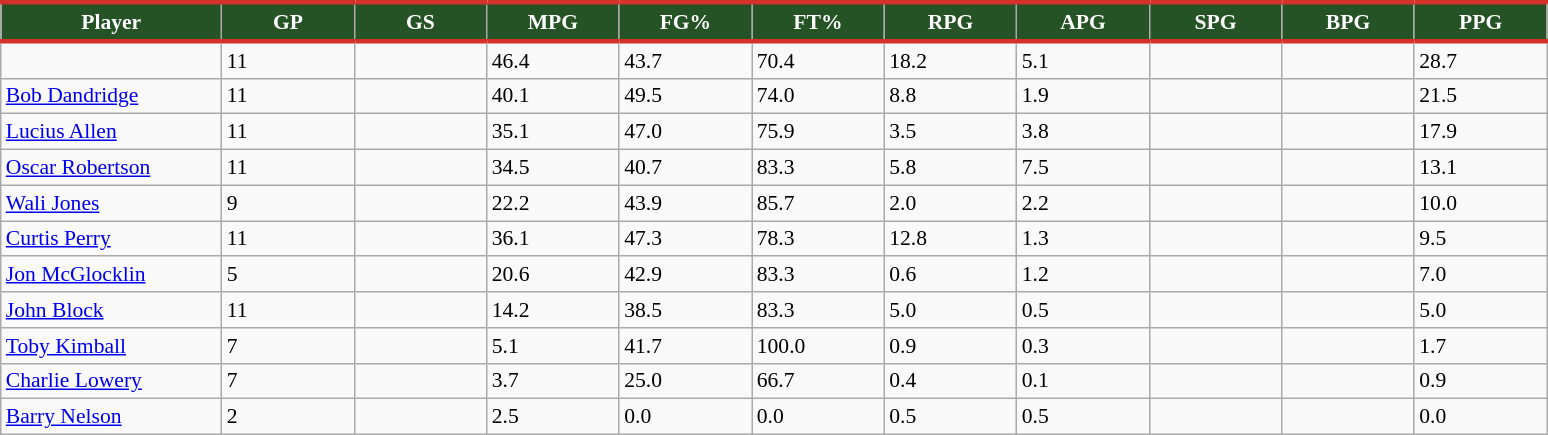<table class="wikitable sortable" style="font-size: 90%">
<tr>
<th style="background:#255325; color:#FFFFFF; border-top:#D4312A 3px solid; border-bottom:#D4312A 3px solid;"  width="10%">Player</th>
<th style="background:#255325; color:#FFFFFF; border-top:#D4312A 3px solid; border-bottom:#D4312A 3px solid;" width="6%">GP</th>
<th style="background:#255325; color:#FFFFFF; border-top:#D4312A 3px solid; border-bottom:#D4312A 3px solid;" width="6%">GS</th>
<th style="background:#255325; color:#FFFFFF; border-top:#D4312A 3px solid; border-bottom:#D4312A 3px solid;" width="6%">MPG</th>
<th style="background:#255325; color:#FFFFFF; border-top:#D4312A 3px solid; border-bottom:#D4312A 3px solid;" width="6%">FG%</th>
<th style="background:#255325; color:#FFFFFF; border-top:#D4312A 3px solid; border-bottom:#D4312A 3px solid;" width="6%">FT%</th>
<th style="background:#255325; color:#FFFFFF; border-top:#D4312A 3px solid; border-bottom:#D4312A 3px solid;" width="6%">RPG</th>
<th style="background:#255325; color:#FFFFFF; border-top:#D4312A 3px solid; border-bottom:#D4312A 3px solid;" width="6%">APG</th>
<th style="background:#255325; color:#FFFFFF; border-top:#D4312A 3px solid; border-bottom:#D4312A 3px solid;" width="6%">SPG</th>
<th style="background:#255325; color:#FFFFFF; border-top:#D4312A 3px solid; border-bottom:#D4312A 3px solid;" width="6%">BPG</th>
<th style="background:#255325; color:#FFFFFF; border-top:#D4312A 3px solid; border-bottom:#D4312A 3px solid;" width="6%">PPG</th>
</tr>
<tr>
<td></td>
<td>11</td>
<td></td>
<td>46.4</td>
<td>43.7</td>
<td>70.4</td>
<td>18.2</td>
<td>5.1</td>
<td></td>
<td></td>
<td>28.7</td>
</tr>
<tr>
<td><a href='#'>Bob Dandridge</a></td>
<td>11</td>
<td></td>
<td>40.1</td>
<td>49.5</td>
<td>74.0</td>
<td>8.8</td>
<td>1.9</td>
<td></td>
<td></td>
<td>21.5</td>
</tr>
<tr>
<td><a href='#'>Lucius Allen</a></td>
<td>11</td>
<td></td>
<td>35.1</td>
<td>47.0</td>
<td>75.9</td>
<td>3.5</td>
<td>3.8</td>
<td></td>
<td></td>
<td>17.9</td>
</tr>
<tr>
<td><a href='#'>Oscar Robertson</a></td>
<td>11</td>
<td></td>
<td>34.5</td>
<td>40.7</td>
<td>83.3</td>
<td>5.8</td>
<td>7.5</td>
<td></td>
<td></td>
<td>13.1</td>
</tr>
<tr>
<td><a href='#'>Wali Jones</a></td>
<td>9</td>
<td></td>
<td>22.2</td>
<td>43.9</td>
<td>85.7</td>
<td>2.0</td>
<td>2.2</td>
<td></td>
<td></td>
<td>10.0</td>
</tr>
<tr>
<td><a href='#'>Curtis Perry</a></td>
<td>11</td>
<td></td>
<td>36.1</td>
<td>47.3</td>
<td>78.3</td>
<td>12.8</td>
<td>1.3</td>
<td></td>
<td></td>
<td>9.5</td>
</tr>
<tr>
<td><a href='#'>Jon McGlocklin</a></td>
<td>5</td>
<td></td>
<td>20.6</td>
<td>42.9</td>
<td>83.3</td>
<td>0.6</td>
<td>1.2</td>
<td></td>
<td></td>
<td>7.0</td>
</tr>
<tr>
<td><a href='#'>John Block</a></td>
<td>11</td>
<td></td>
<td>14.2</td>
<td>38.5</td>
<td>83.3</td>
<td>5.0</td>
<td>0.5</td>
<td></td>
<td></td>
<td>5.0</td>
</tr>
<tr>
<td><a href='#'>Toby Kimball</a></td>
<td>7</td>
<td></td>
<td>5.1</td>
<td>41.7</td>
<td>100.0</td>
<td>0.9</td>
<td>0.3</td>
<td></td>
<td></td>
<td>1.7</td>
</tr>
<tr>
<td><a href='#'>Charlie Lowery</a></td>
<td>7</td>
<td></td>
<td>3.7</td>
<td>25.0</td>
<td>66.7</td>
<td>0.4</td>
<td>0.1</td>
<td></td>
<td></td>
<td>0.9</td>
</tr>
<tr>
<td><a href='#'>Barry Nelson</a></td>
<td>2</td>
<td></td>
<td>2.5</td>
<td>0.0</td>
<td>0.0</td>
<td>0.5</td>
<td>0.5</td>
<td></td>
<td></td>
<td>0.0</td>
</tr>
</table>
